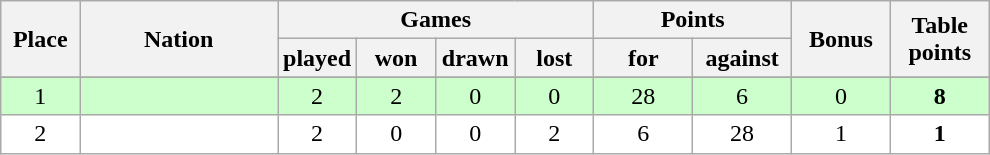<table class="wikitable">
<tr>
<th rowspan=2 width="8%">Place</th>
<th rowspan=2 width="20%">Nation</th>
<th colspan=4 width="32%">Games</th>
<th colspan=2 width="30%">Points</th>
<th rowspan=2 width="10%">Bonus</th>
<th rowspan=2 width="10%">Table<br>points</th>
</tr>
<tr>
<th width="8%">played</th>
<th width="8%">won</th>
<th width="8%">drawn</th>
<th width="8%">lost</th>
<th width="10%">for</th>
<th width="10%">against</th>
</tr>
<tr>
</tr>
<tr bgcolor=#ccffcc align=center>
<td>1</td>
<td align=left></td>
<td>2</td>
<td>2</td>
<td>0</td>
<td>0</td>
<td>28</td>
<td>6</td>
<td>0</td>
<td><strong>8</strong></td>
</tr>
<tr bgcolor=#ffffff align=center>
<td>2</td>
<td align=left></td>
<td>2</td>
<td>0</td>
<td>0</td>
<td>2</td>
<td>6</td>
<td>28</td>
<td>1</td>
<td><strong>1</strong></td>
</tr>
</table>
